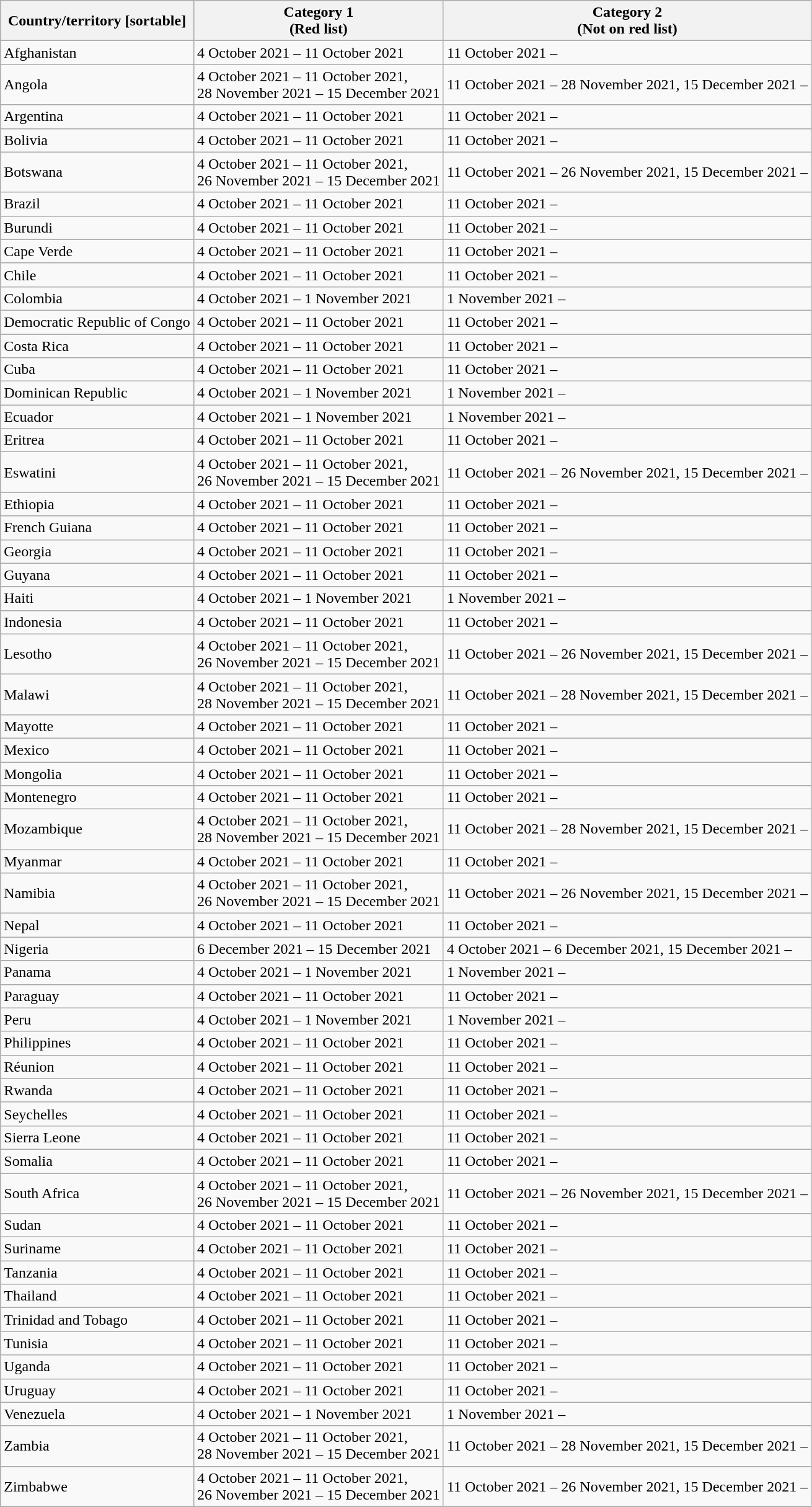<table class="wikitable sortable ">
<tr>
<th data-sort-type="text">Country/territory [sortable]</th>
<th class="unsortable">Category 1<br>(Red list)</th>
<th class="unsortable">Category 2<br>(Not on red list)</th>
</tr>
<tr>
<td>Afghanistan</td>
<td>4 October 2021 – 11 October 2021</td>
<td>11 October 2021 –</td>
</tr>
<tr>
<td>Angola</td>
<td>4 October 2021 – 11 October 2021, <br> 28 November 2021 – 15 December 2021</td>
<td>11 October 2021 – 28 November 2021, 15 December 2021 –</td>
</tr>
<tr>
<td>Argentina</td>
<td>4 October 2021 – 11 October 2021</td>
<td>11 October 2021 –</td>
</tr>
<tr>
<td>Bolivia</td>
<td>4 October 2021 – 11 October 2021</td>
<td>11 October 2021 –</td>
</tr>
<tr>
<td>Botswana</td>
<td>4 October 2021 – 11 October 2021, <br> 26 November 2021 – 15 December 2021</td>
<td>11 October 2021 – 26 November 2021, 15 December 2021 –</td>
</tr>
<tr>
<td>Brazil</td>
<td>4 October 2021 – 11 October 2021</td>
<td>11 October 2021 –</td>
</tr>
<tr>
<td>Burundi</td>
<td>4 October 2021 – 11 October 2021</td>
<td>11 October 2021 –</td>
</tr>
<tr>
<td>Cape Verde</td>
<td>4 October 2021 – 11 October 2021</td>
<td>11 October 2021 –</td>
</tr>
<tr>
<td>Chile</td>
<td>4 October 2021 – 11 October 2021</td>
<td>11 October 2021 –</td>
</tr>
<tr>
<td>Colombia</td>
<td>4 October 2021 – 1 November 2021</td>
<td>1 November 2021 –</td>
</tr>
<tr>
<td>Democratic Republic of Congo</td>
<td>4 October 2021 – 11 October 2021</td>
<td>11 October 2021 –</td>
</tr>
<tr>
<td>Costa Rica</td>
<td>4 October 2021 – 11 October 2021</td>
<td>11 October 2021 –</td>
</tr>
<tr>
<td>Cuba</td>
<td>4 October 2021 – 11 October 2021</td>
<td>11 October 2021 –</td>
</tr>
<tr>
<td>Dominican Republic</td>
<td>4 October 2021 – 1 November 2021</td>
<td>1 November 2021 –</td>
</tr>
<tr>
<td>Ecuador</td>
<td>4 October 2021 – 1 November 2021</td>
<td>1 November 2021 –</td>
</tr>
<tr>
<td>Eritrea</td>
<td>4 October 2021 – 11 October 2021</td>
<td>11 October 2021  –</td>
</tr>
<tr>
<td>Eswatini</td>
<td>4 October 2021 – 11 October 2021,  <br> 26 November 2021 – 15 December 2021</td>
<td>11 October 2021  – 26 November 2021, 15 December 2021 –</td>
</tr>
<tr>
<td>Ethiopia</td>
<td>4 October 2021 – 11 October 2021</td>
<td>11 October 2021  –</td>
</tr>
<tr>
<td>French Guiana</td>
<td>4 October 2021 – 11 October 2021</td>
<td>11 October 2021  –</td>
</tr>
<tr>
<td>Georgia</td>
<td>4 October 2021 – 11 October 2021</td>
<td>11 October 2021  –</td>
</tr>
<tr>
<td>Guyana</td>
<td>4 October 2021 – 11 October 2021</td>
<td>11 October 2021  –</td>
</tr>
<tr>
<td>Haiti</td>
<td>4 October 2021 – 1 November 2021</td>
<td>1 November 2021 –</td>
</tr>
<tr>
<td>Indonesia</td>
<td>4 October 2021 – 11 October 2021</td>
<td>11 October 2021  –</td>
</tr>
<tr>
<td>Lesotho</td>
<td>4 October 2021 – 11 October 2021,  <br> 26 November 2021 – 15 December 2021</td>
<td>11 October 2021  – 26 November 2021, 15 December 2021 –</td>
</tr>
<tr>
<td>Malawi</td>
<td>4 October 2021 – 11 October 2021,  <br> 28 November 2021 – 15 December 2021</td>
<td>11 October 2021  – 28 November 2021, 15 December 2021 –</td>
</tr>
<tr>
<td>Mayotte</td>
<td>4 October 2021 – 11 October 2021</td>
<td>11 October 2021  –</td>
</tr>
<tr>
<td>Mexico</td>
<td>4 October 2021 – 11 October 2021</td>
<td>11 October 2021  –</td>
</tr>
<tr>
<td>Mongolia</td>
<td>4 October 2021 – 11 October 2021</td>
<td>11 October 2021  –</td>
</tr>
<tr>
<td>Montenegro</td>
<td>4 October 2021 – 11 October 2021</td>
<td>11 October 2021  –</td>
</tr>
<tr>
<td>Mozambique</td>
<td>4 October 2021 – 11 October 2021,  <br> 28 November 2021 – 15 December 2021</td>
<td>11 October 2021  – 28 November 2021,  15 December 2021 –</td>
</tr>
<tr>
<td>Myanmar</td>
<td>4 October 2021 – 11 October 2021</td>
<td>11 October 2021  –</td>
</tr>
<tr>
<td>Namibia</td>
<td>4 October 2021 – 11 October 2021,  <br> 26 November 2021 – 15 December 2021</td>
<td>11 October 2021  – 26 November 2021, 15 December 2021 –</td>
</tr>
<tr>
<td>Nepal</td>
<td>4 October 2021 – 11 October 2021</td>
<td>11 October 2021  –</td>
</tr>
<tr>
<td>Nigeria</td>
<td>6 December 2021 – 15 December 2021</td>
<td>4 October 2021 – 6 December 2021, 15 December 2021 –</td>
</tr>
<tr>
<td>Panama</td>
<td>4 October 2021 – 1 November 2021</td>
<td>1 November 2021 –</td>
</tr>
<tr>
<td>Paraguay</td>
<td>4 October 2021 – 11 October 2021</td>
<td>11 October 2021  –</td>
</tr>
<tr>
<td>Peru</td>
<td>4 October 2021 – 1 November 2021</td>
<td>1 November 2021 –</td>
</tr>
<tr>
<td>Philippines</td>
<td>4 October 2021 – 11 October 2021</td>
<td>11 October 2021  –</td>
</tr>
<tr>
<td>Réunion</td>
<td>4 October 2021 – 11 October 2021</td>
<td>11 October 2021  –</td>
</tr>
<tr>
<td>Rwanda</td>
<td>4 October 2021 – 11 October 2021</td>
<td>11 October 2021  –</td>
</tr>
<tr>
<td>Seychelles</td>
<td>4 October 2021 – 11 October 2021</td>
<td>11 October 2021  –</td>
</tr>
<tr>
<td>Sierra Leone</td>
<td>4 October 2021 – 11 October 2021</td>
<td>11 October 2021  –</td>
</tr>
<tr>
<td>Somalia</td>
<td>4 October 2021 – 11 October 2021</td>
<td>11 October 2021  –</td>
</tr>
<tr>
<td>South Africa</td>
<td>4 October 2021 – 11 October 2021,  <br>26 November 2021 – 15 December 2021</td>
<td>11 October 2021  – 26 November 2021, 15 December 2021 –</td>
</tr>
<tr>
<td>Sudan</td>
<td>4 October 2021 – 11 October 2021</td>
<td>11 October 2021  –</td>
</tr>
<tr>
<td>Suriname</td>
<td>4 October 2021 – 11 October 2021</td>
<td>11 October 2021  –</td>
</tr>
<tr>
<td>Tanzania</td>
<td>4 October 2021 – 11 October 2021</td>
<td>11 October 2021  –</td>
</tr>
<tr>
<td>Thailand</td>
<td>4 October 2021 – 11 October 2021</td>
<td>11 October 2021  –</td>
</tr>
<tr>
<td>Trinidad and Tobago</td>
<td>4 October 2021 – 11 October 2021</td>
<td>11 October 2021  –</td>
</tr>
<tr>
<td>Tunisia</td>
<td>4 October 2021 – 11 October 2021</td>
<td>11 October 2021  –</td>
</tr>
<tr>
<td>Uganda</td>
<td>4 October 2021 – 11 October 2021</td>
<td>11 October 2021  –</td>
</tr>
<tr>
<td>Uruguay</td>
<td>4 October 2021 – 11 October 2021</td>
<td>11 October 2021  –</td>
</tr>
<tr>
<td>Venezuela</td>
<td>4 October 2021 – 1 November 2021</td>
<td>1 November 2021 –</td>
</tr>
<tr>
<td>Zambia</td>
<td>4 October 2021 – 11 October 2021,  <br> 28 November 2021 – 15 December 2021</td>
<td>11 October 2021  – 28 November 2021, 15 December 2021 –</td>
</tr>
<tr>
<td>Zimbabwe</td>
<td>4 October 2021 – 11 October 2021,  <br> 26 November 2021 – 15 December 2021</td>
<td>11 October 2021  – 26 November 2021, 15 December 2021 –</td>
</tr>
</table>
